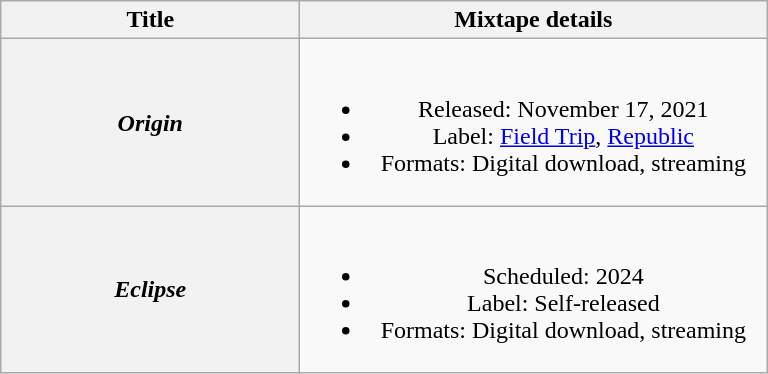<table class="wikitable plainrowheaders" style="text-align:center;">
<tr>
<th scope="col" style="width:12em;">Title</th>
<th scope="col" style="width:19em;">Mixtape details</th>
</tr>
<tr>
<th scope="row"><em>Origin</em></th>
<td><br><ul><li>Released: November 17, 2021</li><li>Label: <a href='#'>Field Trip</a>, <a href='#'>Republic</a></li><li>Formats: Digital download, streaming</li></ul></td>
</tr>
<tr>
<th scope="row"><em>Eclipse</em> </th>
<td><br><ul><li>Scheduled: 2024</li><li>Label: Self-released</li><li>Formats: Digital download, streaming</li></ul></td>
</tr>
</table>
